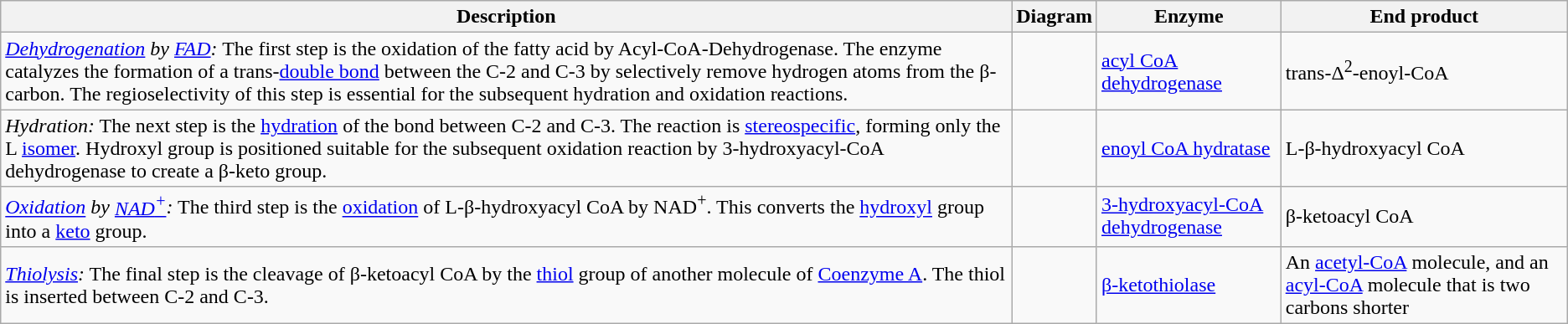<table class="wikitable">
<tr>
<th>Description</th>
<th>Diagram</th>
<th>Enzyme</th>
<th>End product</th>
</tr>
<tr>
<td><em><a href='#'>Dehydrogenation</a> by <a href='#'>FAD</a>:</em> The first step is the oxidation of the fatty acid by Acyl-CoA-Dehydrogenase. The enzyme catalyzes the formation of a trans-<a href='#'>double bond</a> between the C-2 and C-3 by selectively remove hydrogen atoms from the β-carbon. The regioselectivity of this step is essential for the subsequent hydration and oxidation reactions.</td>
<td></td>
<td><a href='#'>acyl CoA dehydrogenase</a></td>
<td>trans-Δ<sup>2</sup>-enoyl-CoA</td>
</tr>
<tr>
<td><em>Hydration:</em> The next step is the <a href='#'>hydration</a> of the bond between C-2 and C-3. The reaction is <a href='#'>stereospecific</a>, forming only the L <a href='#'>isomer</a>.  Hydroxyl group is positioned suitable for the subsequent oxidation reaction by 3-hydroxyacyl-CoA dehydrogenase to create a β-keto group.</td>
<td></td>
<td><a href='#'>enoyl CoA hydratase</a></td>
<td>L-β-hydroxyacyl CoA</td>
</tr>
<tr>
<td><em><a href='#'>Oxidation</a> by <a href='#'>NAD<sup>+</sup></a>:</em> The third step is the <a href='#'>oxidation</a> of L-β-hydroxyacyl CoA by NAD<sup>+</sup>. This converts the <a href='#'>hydroxyl</a> group into a <a href='#'>keto</a> group.</td>
<td></td>
<td><a href='#'>3-hydroxyacyl-CoA dehydrogenase</a></td>
<td>β-ketoacyl CoA</td>
</tr>
<tr>
<td><em><a href='#'>Thiolysis</a>:</em> The final step is the cleavage of β-ketoacyl CoA by the <a href='#'>thiol</a> group of another molecule of <a href='#'>Coenzyme A</a>. The thiol is inserted between C-2 and C-3.</td>
<td></td>
<td><a href='#'>β-ketothiolase</a></td>
<td>An <a href='#'>acetyl-CoA</a> molecule, and an <a href='#'>acyl-CoA</a> molecule that is two carbons shorter</td>
</tr>
</table>
